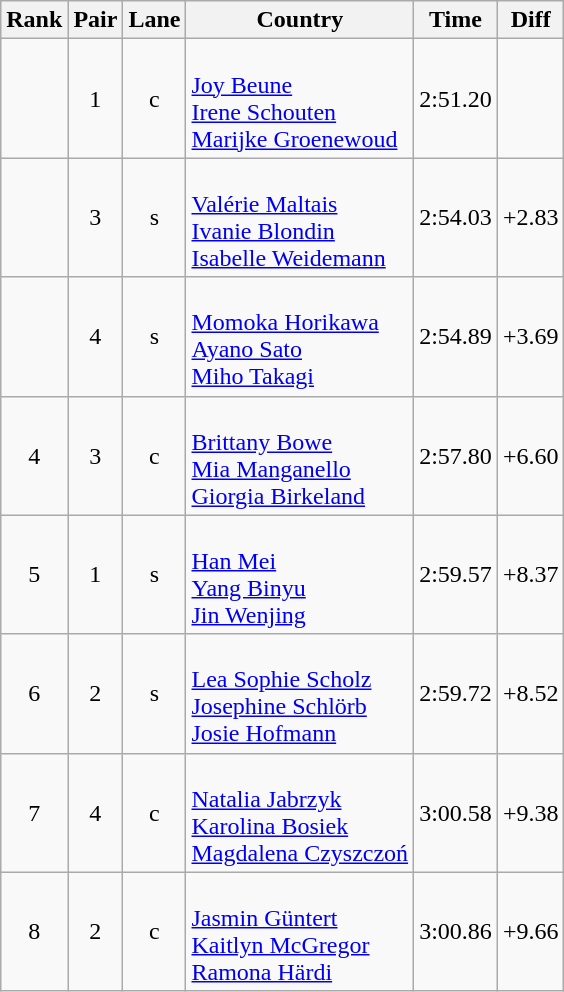<table class="wikitable sortable" style="text-align:center">
<tr>
<th>Rank</th>
<th>Pair</th>
<th>Lane</th>
<th>Country</th>
<th>Time</th>
<th>Diff</th>
</tr>
<tr>
<td></td>
<td>1</td>
<td>c</td>
<td align=left><br><a href='#'>Joy Beune</a><br><a href='#'>Irene Schouten</a><br><a href='#'>Marijke Groenewoud</a></td>
<td>2:51.20</td>
<td></td>
</tr>
<tr>
<td></td>
<td>3</td>
<td>s</td>
<td align=left><br><a href='#'>Valérie Maltais</a><br><a href='#'>Ivanie Blondin</a><br><a href='#'>Isabelle Weidemann</a></td>
<td>2:54.03</td>
<td>+2.83</td>
</tr>
<tr>
<td></td>
<td>4</td>
<td>s</td>
<td align=left><br><a href='#'>Momoka Horikawa</a><br><a href='#'>Ayano Sato</a><br><a href='#'>Miho Takagi</a></td>
<td>2:54.89</td>
<td>+3.69</td>
</tr>
<tr>
<td>4</td>
<td>3</td>
<td>c</td>
<td align=left><br><a href='#'>Brittany Bowe</a><br><a href='#'>Mia Manganello</a><br><a href='#'>Giorgia Birkeland</a></td>
<td>2:57.80</td>
<td>+6.60</td>
</tr>
<tr>
<td>5</td>
<td>1</td>
<td>s</td>
<td align=left><br><a href='#'>Han Mei</a><br><a href='#'>Yang Binyu</a><br><a href='#'>Jin Wenjing</a></td>
<td>2:59.57</td>
<td>+8.37</td>
</tr>
<tr>
<td>6</td>
<td>2</td>
<td>s</td>
<td align=left><br><a href='#'>Lea Sophie Scholz</a><br><a href='#'>Josephine Schlörb</a><br><a href='#'>Josie Hofmann</a></td>
<td>2:59.72</td>
<td>+8.52</td>
</tr>
<tr>
<td>7</td>
<td>4</td>
<td>c</td>
<td align=left><br><a href='#'>Natalia Jabrzyk</a><br><a href='#'>Karolina Bosiek</a><br><a href='#'>Magdalena Czyszczoń</a></td>
<td>3:00.58</td>
<td>+9.38</td>
</tr>
<tr>
<td>8</td>
<td>2</td>
<td>c</td>
<td align=left><br><a href='#'>Jasmin Güntert</a><br><a href='#'>Kaitlyn McGregor</a><br><a href='#'>Ramona Härdi</a></td>
<td>3:00.86</td>
<td>+9.66</td>
</tr>
</table>
